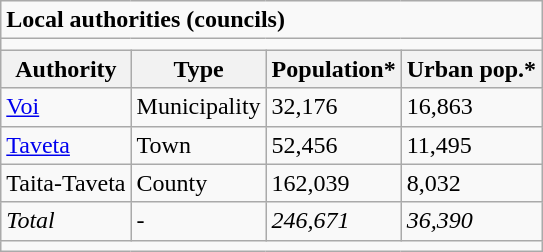<table class="wikitable">
<tr>
<td colspan="4"><strong>Local authorities (councils)</strong></td>
</tr>
<tr>
<td colspan="4"></td>
</tr>
<tr>
<th>Authority</th>
<th>Type</th>
<th>Population*</th>
<th>Urban pop.*</th>
</tr>
<tr>
<td><a href='#'>Voi</a></td>
<td>Municipality</td>
<td>32,176</td>
<td>16,863</td>
</tr>
<tr>
<td><a href='#'>Taveta</a></td>
<td>Town</td>
<td>52,456</td>
<td>11,495</td>
</tr>
<tr>
<td>Taita-Taveta</td>
<td>County</td>
<td>162,039</td>
<td>8,032</td>
</tr>
<tr>
<td><em>Total</em></td>
<td>-</td>
<td><em>246,671</em></td>
<td><em>36,390</em></td>
</tr>
<tr>
<td colspan="4"></td>
</tr>
</table>
